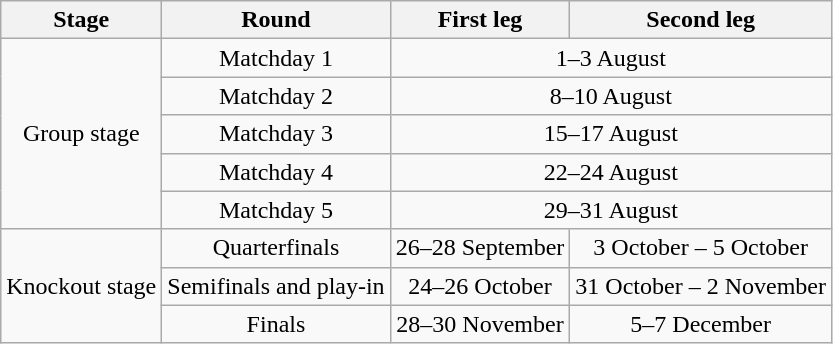<table class="wikitable" style="text-align:center">
<tr>
<th>Stage</th>
<th>Round</th>
<th>First leg</th>
<th>Second leg</th>
</tr>
<tr>
<td rowspan="5">Group stage</td>
<td>Matchday 1</td>
<td colspan="2">1–3 August</td>
</tr>
<tr>
<td>Matchday 2</td>
<td colspan="2">8–10 August</td>
</tr>
<tr>
<td>Matchday 3</td>
<td colspan="2">15–17 August</td>
</tr>
<tr>
<td>Matchday 4</td>
<td colspan="2">22–24 August</td>
</tr>
<tr>
<td>Matchday 5</td>
<td colspan="2">29–31 August</td>
</tr>
<tr>
<td rowspan="3">Knockout stage</td>
<td>Quarterfinals</td>
<td>26–28 September</td>
<td>3 October – 5 October</td>
</tr>
<tr>
<td>Semifinals and play-in</td>
<td>24–26 October</td>
<td>31 October – 2 November</td>
</tr>
<tr>
<td>Finals</td>
<td>28–30 November</td>
<td>5–7 December</td>
</tr>
</table>
